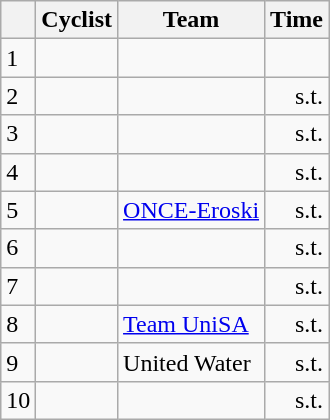<table class="wikitable">
<tr>
<th></th>
<th>Cyclist</th>
<th>Team</th>
<th>Time</th>
</tr>
<tr>
<td>1</td>
<td></td>
<td></td>
<td style="text-align:right;"></td>
</tr>
<tr>
<td>2</td>
<td></td>
<td></td>
<td style="text-align:right;">s.t.</td>
</tr>
<tr>
<td>3</td>
<td></td>
<td></td>
<td style="text-align:right;">s.t.</td>
</tr>
<tr>
<td>4</td>
<td></td>
<td></td>
<td style="text-align:right;">s.t.</td>
</tr>
<tr>
<td>5</td>
<td></td>
<td><a href='#'>ONCE-Eroski</a></td>
<td style="text-align:right;">s.t.</td>
</tr>
<tr>
<td>6</td>
<td></td>
<td></td>
<td style="text-align:right;">s.t.</td>
</tr>
<tr>
<td>7</td>
<td></td>
<td></td>
<td style="text-align:right;">s.t.</td>
</tr>
<tr>
<td>8</td>
<td></td>
<td><a href='#'>Team UniSA</a></td>
<td style="text-align:right;">s.t.</td>
</tr>
<tr>
<td>9</td>
<td></td>
<td>United Water</td>
<td style="text-align:right;">s.t.</td>
</tr>
<tr>
<td>10</td>
<td></td>
<td></td>
<td style="text-align:right;">s.t.</td>
</tr>
</table>
